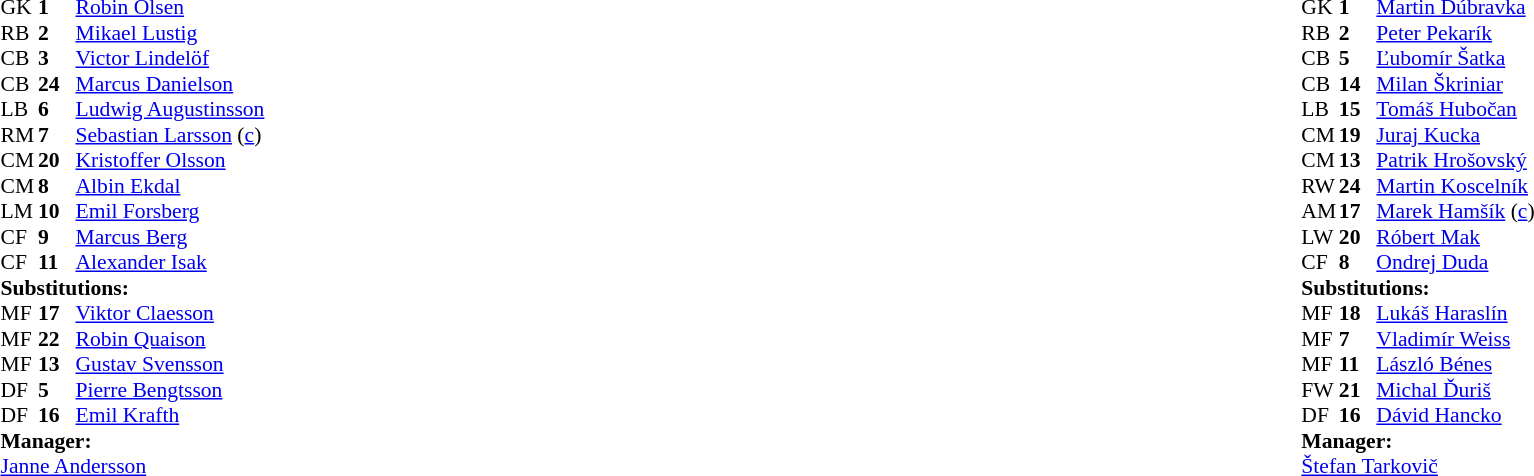<table width="100%">
<tr>
<td valign="top" width="40%"><br><table style="font-size:90%" cellspacing="0" cellpadding="0">
<tr>
<th width=25></th>
<th width=25></th>
</tr>
<tr>
<td>GK</td>
<td><strong>1</strong></td>
<td><a href='#'>Robin Olsen</a></td>
</tr>
<tr>
<td>RB</td>
<td><strong>2</strong></td>
<td><a href='#'>Mikael Lustig</a></td>
</tr>
<tr>
<td>CB</td>
<td><strong>3</strong></td>
<td><a href='#'>Victor Lindelöf</a></td>
</tr>
<tr>
<td>CB</td>
<td><strong>24</strong></td>
<td><a href='#'>Marcus Danielson</a></td>
</tr>
<tr>
<td>LB</td>
<td><strong>6</strong></td>
<td><a href='#'>Ludwig Augustinsson</a></td>
<td></td>
<td></td>
</tr>
<tr>
<td>RM</td>
<td><strong>7</strong></td>
<td><a href='#'>Sebastian Larsson</a> (<a href='#'>c</a>)</td>
</tr>
<tr>
<td>CM</td>
<td><strong>20</strong></td>
<td><a href='#'>Kristoffer Olsson</a></td>
<td></td>
<td></td>
</tr>
<tr>
<td>CM</td>
<td><strong>8</strong></td>
<td><a href='#'>Albin Ekdal</a></td>
<td></td>
<td></td>
</tr>
<tr>
<td>LM</td>
<td><strong>10</strong></td>
<td><a href='#'>Emil Forsberg</a></td>
<td></td>
<td></td>
</tr>
<tr>
<td>CF</td>
<td><strong>9</strong></td>
<td><a href='#'>Marcus Berg</a></td>
<td></td>
<td></td>
</tr>
<tr>
<td>CF</td>
<td><strong>11</strong></td>
<td><a href='#'>Alexander Isak</a></td>
</tr>
<tr>
<td colspan=3><strong>Substitutions:</strong></td>
</tr>
<tr>
<td>MF</td>
<td><strong>17</strong></td>
<td><a href='#'>Viktor Claesson</a></td>
<td></td>
<td></td>
</tr>
<tr>
<td>MF</td>
<td><strong>22</strong></td>
<td><a href='#'>Robin Quaison</a></td>
<td></td>
<td></td>
</tr>
<tr>
<td>MF</td>
<td><strong>13</strong></td>
<td><a href='#'>Gustav Svensson</a></td>
<td></td>
<td></td>
</tr>
<tr>
<td>DF</td>
<td><strong>5</strong></td>
<td><a href='#'>Pierre Bengtsson</a></td>
<td></td>
<td></td>
</tr>
<tr>
<td>DF</td>
<td><strong>16</strong></td>
<td><a href='#'>Emil Krafth</a></td>
<td></td>
<td></td>
</tr>
<tr>
<td colspan=3><strong>Manager:</strong></td>
</tr>
<tr>
<td colspan=3><a href='#'>Janne Andersson</a></td>
</tr>
</table>
</td>
<td valign="top"></td>
<td valign="top" width="50%"><br><table style="font-size:90%; margin:auto" cellspacing="0" cellpadding="0">
<tr>
<th width=25></th>
<th width=25></th>
</tr>
<tr>
<td>GK</td>
<td><strong>1</strong></td>
<td><a href='#'>Martin Dúbravka</a></td>
<td></td>
</tr>
<tr>
<td>RB</td>
<td><strong>2</strong></td>
<td><a href='#'>Peter Pekarík</a></td>
<td></td>
<td></td>
</tr>
<tr>
<td>CB</td>
<td><strong>5</strong></td>
<td><a href='#'>Ľubomír Šatka</a></td>
</tr>
<tr>
<td>CB</td>
<td><strong>14</strong></td>
<td><a href='#'>Milan Škriniar</a></td>
</tr>
<tr>
<td>LB</td>
<td><strong>15</strong></td>
<td><a href='#'>Tomáš Hubočan</a></td>
<td></td>
<td></td>
</tr>
<tr>
<td>CM</td>
<td><strong>19</strong></td>
<td><a href='#'>Juraj Kucka</a></td>
</tr>
<tr>
<td>CM</td>
<td><strong>13</strong></td>
<td><a href='#'>Patrik Hrošovský</a></td>
<td></td>
<td></td>
</tr>
<tr>
<td>RW</td>
<td><strong>24</strong></td>
<td><a href='#'>Martin Koscelník</a></td>
</tr>
<tr>
<td>AM</td>
<td><strong>17</strong></td>
<td><a href='#'>Marek Hamšík</a> (<a href='#'>c</a>)</td>
<td></td>
<td></td>
</tr>
<tr>
<td>LW</td>
<td><strong>20</strong></td>
<td><a href='#'>Róbert Mak</a></td>
<td></td>
<td></td>
</tr>
<tr>
<td>CF</td>
<td><strong>8</strong></td>
<td><a href='#'>Ondrej Duda</a></td>
<td></td>
</tr>
<tr>
<td colspan=3><strong>Substitutions:</strong></td>
</tr>
<tr>
<td>MF</td>
<td><strong>18</strong></td>
<td><a href='#'>Lukáš Haraslín</a></td>
<td></td>
<td></td>
</tr>
<tr>
<td>MF</td>
<td><strong>7</strong></td>
<td><a href='#'>Vladimír Weiss</a></td>
<td></td>
<td></td>
</tr>
<tr>
<td>MF</td>
<td><strong>11</strong></td>
<td><a href='#'>László Bénes</a></td>
<td></td>
<td></td>
</tr>
<tr>
<td>FW</td>
<td><strong>21</strong></td>
<td><a href='#'>Michal Ďuriš</a></td>
<td></td>
<td></td>
</tr>
<tr>
<td>DF</td>
<td><strong>16</strong></td>
<td><a href='#'>Dávid Hancko</a></td>
<td></td>
<td></td>
</tr>
<tr>
<td colspan=3><strong>Manager:</strong></td>
</tr>
<tr>
<td colspan=3><a href='#'>Štefan Tarkovič</a></td>
</tr>
</table>
</td>
</tr>
</table>
